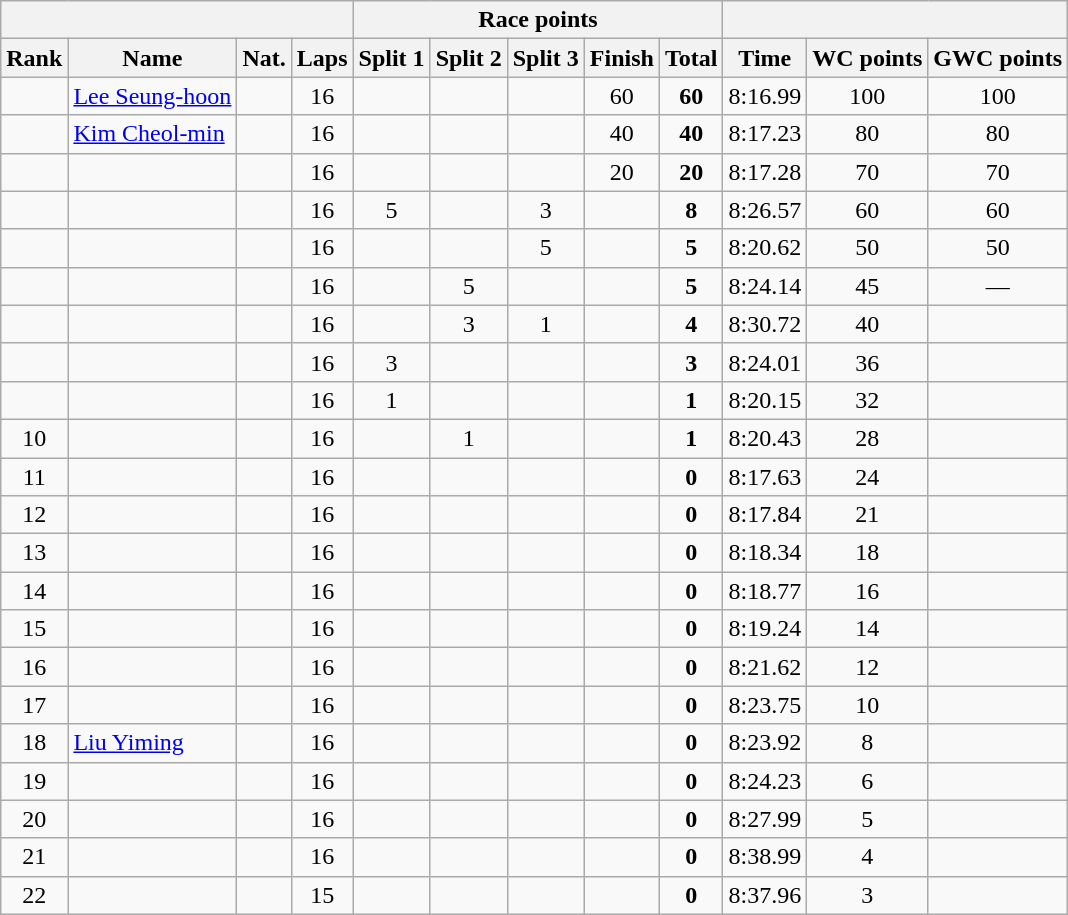<table class="wikitable sortable" style="text-align:center">
<tr>
<th colspan=4></th>
<th colspan=5>Race points</th>
<th colspan=3></th>
</tr>
<tr>
<th>Rank</th>
<th>Name</th>
<th>Nat.</th>
<th>Laps</th>
<th>Split 1</th>
<th>Split 2</th>
<th>Split 3</th>
<th>Finish</th>
<th>Total</th>
<th>Time</th>
<th>WC points</th>
<th>GWC points</th>
</tr>
<tr>
<td></td>
<td align=left><a href='#'>Lee Seung-hoon</a></td>
<td></td>
<td>16</td>
<td></td>
<td></td>
<td></td>
<td>60</td>
<td><strong>60</strong></td>
<td>8:16.99</td>
<td>100</td>
<td>100</td>
</tr>
<tr>
<td></td>
<td align=left><a href='#'>Kim Cheol-min</a></td>
<td></td>
<td>16</td>
<td></td>
<td></td>
<td></td>
<td>40</td>
<td><strong>40</strong></td>
<td>8:17.23</td>
<td>80</td>
<td>80</td>
</tr>
<tr>
<td></td>
<td align=left></td>
<td></td>
<td>16</td>
<td></td>
<td></td>
<td></td>
<td>20</td>
<td><strong>20</strong></td>
<td>8:17.28</td>
<td>70</td>
<td>70</td>
</tr>
<tr>
<td></td>
<td align=left></td>
<td></td>
<td>16</td>
<td>5</td>
<td></td>
<td>3</td>
<td></td>
<td><strong>8</strong></td>
<td>8:26.57</td>
<td>60</td>
<td>60</td>
</tr>
<tr>
<td></td>
<td align=left></td>
<td></td>
<td>16</td>
<td></td>
<td></td>
<td>5</td>
<td></td>
<td><strong>5</strong></td>
<td>8:20.62</td>
<td>50</td>
<td>50</td>
</tr>
<tr>
<td></td>
<td align=left></td>
<td></td>
<td>16</td>
<td></td>
<td>5</td>
<td></td>
<td></td>
<td><strong>5</strong></td>
<td>8:24.14</td>
<td>45</td>
<td>—</td>
</tr>
<tr>
<td></td>
<td align=left></td>
<td></td>
<td>16</td>
<td></td>
<td>3</td>
<td>1</td>
<td></td>
<td><strong>4</strong></td>
<td>8:30.72</td>
<td>40</td>
<td></td>
</tr>
<tr>
<td></td>
<td align=left></td>
<td></td>
<td>16</td>
<td>3</td>
<td></td>
<td></td>
<td></td>
<td><strong>3</strong></td>
<td>8:24.01</td>
<td>36</td>
<td></td>
</tr>
<tr>
<td></td>
<td align=left></td>
<td></td>
<td>16</td>
<td>1</td>
<td></td>
<td></td>
<td></td>
<td><strong>1</strong></td>
<td>8:20.15</td>
<td>32</td>
<td></td>
</tr>
<tr>
<td>10</td>
<td align=left></td>
<td></td>
<td>16</td>
<td></td>
<td>1</td>
<td></td>
<td></td>
<td><strong>1</strong></td>
<td>8:20.43</td>
<td>28</td>
<td></td>
</tr>
<tr>
<td>11</td>
<td align=left></td>
<td></td>
<td>16</td>
<td></td>
<td></td>
<td></td>
<td></td>
<td><strong>0</strong></td>
<td>8:17.63</td>
<td>24</td>
<td></td>
</tr>
<tr>
<td>12</td>
<td align=left></td>
<td></td>
<td>16</td>
<td></td>
<td></td>
<td></td>
<td></td>
<td><strong>0</strong></td>
<td>8:17.84</td>
<td>21</td>
<td></td>
</tr>
<tr>
<td>13</td>
<td align=left></td>
<td></td>
<td>16</td>
<td></td>
<td></td>
<td></td>
<td></td>
<td><strong>0</strong></td>
<td>8:18.34</td>
<td>18</td>
<td></td>
</tr>
<tr>
<td>14</td>
<td align=left></td>
<td></td>
<td>16</td>
<td></td>
<td></td>
<td></td>
<td></td>
<td><strong>0</strong></td>
<td>8:18.77</td>
<td>16</td>
<td></td>
</tr>
<tr>
<td>15</td>
<td align=left></td>
<td></td>
<td>16</td>
<td></td>
<td></td>
<td></td>
<td></td>
<td><strong>0</strong></td>
<td>8:19.24</td>
<td>14</td>
<td></td>
</tr>
<tr>
<td>16</td>
<td align=left></td>
<td></td>
<td>16</td>
<td></td>
<td></td>
<td></td>
<td></td>
<td><strong>0</strong></td>
<td>8:21.62</td>
<td>12</td>
<td></td>
</tr>
<tr>
<td>17</td>
<td align=left></td>
<td></td>
<td>16</td>
<td></td>
<td></td>
<td></td>
<td></td>
<td><strong>0</strong></td>
<td>8:23.75</td>
<td>10</td>
<td></td>
</tr>
<tr>
<td>18</td>
<td align=left><a href='#'>Liu Yiming</a></td>
<td></td>
<td>16</td>
<td></td>
<td></td>
<td></td>
<td></td>
<td><strong>0</strong></td>
<td>8:23.92</td>
<td>8</td>
<td></td>
</tr>
<tr>
<td>19</td>
<td align=left></td>
<td></td>
<td>16</td>
<td></td>
<td></td>
<td></td>
<td></td>
<td><strong>0</strong></td>
<td>8:24.23</td>
<td>6</td>
<td></td>
</tr>
<tr>
<td>20</td>
<td align=left></td>
<td></td>
<td>16</td>
<td></td>
<td></td>
<td></td>
<td></td>
<td><strong>0</strong></td>
<td>8:27.99</td>
<td>5</td>
<td></td>
</tr>
<tr>
<td>21</td>
<td align=left></td>
<td></td>
<td>16</td>
<td></td>
<td></td>
<td></td>
<td></td>
<td><strong>0</strong></td>
<td>8:38.99</td>
<td>4</td>
<td></td>
</tr>
<tr>
<td>22</td>
<td align=left></td>
<td></td>
<td>15</td>
<td></td>
<td></td>
<td></td>
<td></td>
<td><strong>0</strong></td>
<td>8:37.96</td>
<td>3</td>
<td></td>
</tr>
</table>
